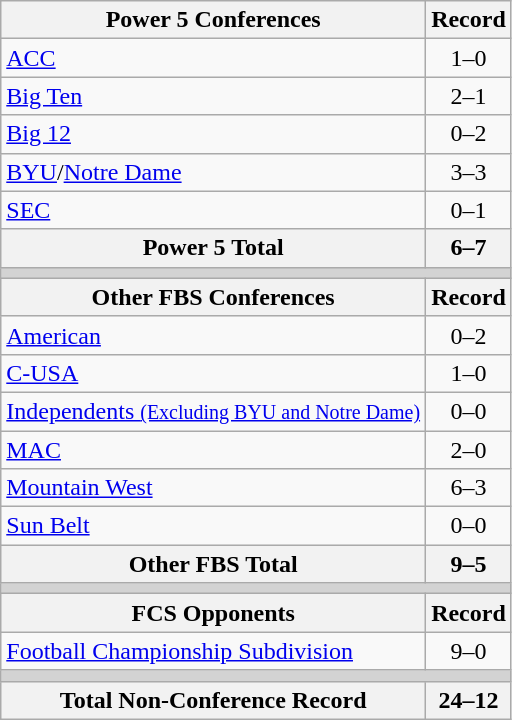<table class="wikitable">
<tr>
<th>Power 5 Conferences</th>
<th>Record</th>
</tr>
<tr>
<td><a href='#'>ACC</a></td>
<td align=center>1–0</td>
</tr>
<tr>
<td><a href='#'>Big Ten</a></td>
<td align=center>2–1</td>
</tr>
<tr>
<td><a href='#'>Big 12</a></td>
<td align=center>0–2</td>
</tr>
<tr>
<td><a href='#'>BYU</a>/<a href='#'>Notre Dame</a></td>
<td align=center>3–3</td>
</tr>
<tr>
<td><a href='#'>SEC</a></td>
<td align=center>0–1</td>
</tr>
<tr>
<th>Power 5 Total</th>
<th>6–7</th>
</tr>
<tr>
<th colspan="2" style="background:lightgrey;"></th>
</tr>
<tr>
<th>Other FBS Conferences</th>
<th>Record</th>
</tr>
<tr>
<td><a href='#'>American</a></td>
<td align=center>0–2</td>
</tr>
<tr>
<td><a href='#'>C-USA</a></td>
<td align=center>1–0</td>
</tr>
<tr>
<td><a href='#'>Independents <small>(Excluding BYU and Notre Dame)</small></a></td>
<td align=center>0–0</td>
</tr>
<tr>
<td><a href='#'>MAC</a></td>
<td align=center>2–0</td>
</tr>
<tr>
<td><a href='#'>Mountain West</a></td>
<td align=center>6–3</td>
</tr>
<tr>
<td><a href='#'>Sun Belt</a></td>
<td align=center>0–0</td>
</tr>
<tr>
<th>Other FBS Total</th>
<th>9–5</th>
</tr>
<tr>
<th colspan="2" style="background:lightgrey;"></th>
</tr>
<tr>
<th>FCS Opponents</th>
<th>Record</th>
</tr>
<tr>
<td><a href='#'>Football Championship Subdivision</a></td>
<td align=center>9–0</td>
</tr>
<tr>
<th colspan="2" style="background:lightgrey;"></th>
</tr>
<tr>
<th>Total Non-Conference Record</th>
<th>24–12</th>
</tr>
</table>
